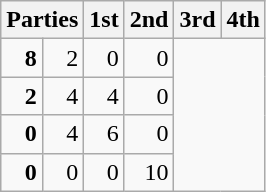<table class="wikitable" style="text-align:right;">
<tr>
<th colspan=2 style="text-align:left;">Parties</th>
<th>1st</th>
<th>2nd</th>
<th>3rd</th>
<th>4th</th>
</tr>
<tr>
<td><strong>8</strong></td>
<td>2</td>
<td>0</td>
<td>0</td>
</tr>
<tr>
<td><strong>2</strong></td>
<td>4</td>
<td>4</td>
<td>0</td>
</tr>
<tr>
<td><strong>0</strong></td>
<td>4</td>
<td>6</td>
<td>0</td>
</tr>
<tr>
<td><strong>0</strong></td>
<td>0</td>
<td>0</td>
<td>10</td>
</tr>
</table>
